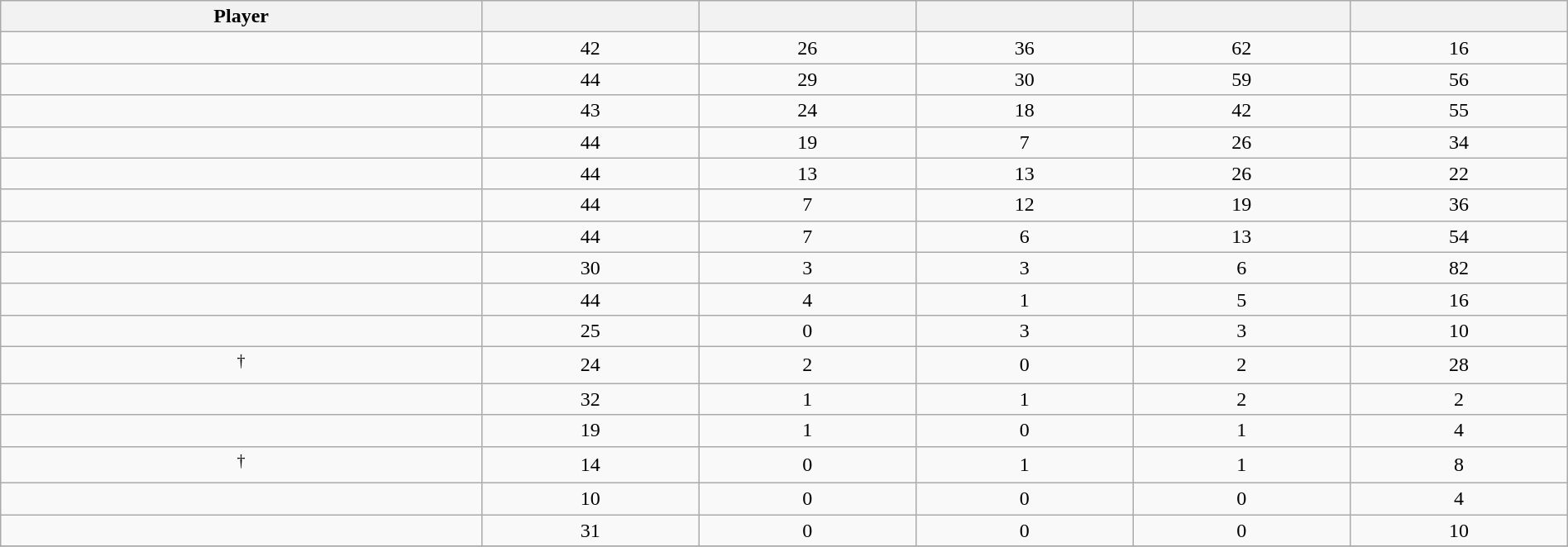<table class="wikitable sortable" style="width:100%;">
<tr align=center>
<th>Player</th>
<th></th>
<th></th>
<th></th>
<th></th>
<th></th>
</tr>
<tr align=center>
<td></td>
<td>42</td>
<td>26</td>
<td>36</td>
<td>62</td>
<td>16</td>
</tr>
<tr align=center>
<td></td>
<td>44</td>
<td>29</td>
<td>30</td>
<td>59</td>
<td>56</td>
</tr>
<tr align=center>
<td></td>
<td>43</td>
<td>24</td>
<td>18</td>
<td>42</td>
<td>55</td>
</tr>
<tr align=center>
<td></td>
<td>44</td>
<td>19</td>
<td>7</td>
<td>26</td>
<td>34</td>
</tr>
<tr align=center>
<td></td>
<td>44</td>
<td>13</td>
<td>13</td>
<td>26</td>
<td>22</td>
</tr>
<tr align=center>
<td></td>
<td>44</td>
<td>7</td>
<td>12</td>
<td>19</td>
<td>36</td>
</tr>
<tr align=center>
<td></td>
<td>44</td>
<td>7</td>
<td>6</td>
<td>13</td>
<td>54</td>
</tr>
<tr align=center>
<td></td>
<td>30</td>
<td>3</td>
<td>3</td>
<td>6</td>
<td>82</td>
</tr>
<tr align=center>
<td></td>
<td>44</td>
<td>4</td>
<td>1</td>
<td>5</td>
<td>16</td>
</tr>
<tr align=center>
<td></td>
<td>25</td>
<td>0</td>
<td>3</td>
<td>3</td>
<td>10</td>
</tr>
<tr align=center>
<td><sup>†</sup></td>
<td>24</td>
<td>2</td>
<td>0</td>
<td>2</td>
<td>28</td>
</tr>
<tr align=center>
<td></td>
<td>32</td>
<td>1</td>
<td>1</td>
<td>2</td>
<td>2</td>
</tr>
<tr align=center>
<td></td>
<td>19</td>
<td>1</td>
<td>0</td>
<td>1</td>
<td>4</td>
</tr>
<tr align=center>
<td><sup>†</sup></td>
<td>14</td>
<td>0</td>
<td>1</td>
<td>1</td>
<td>8</td>
</tr>
<tr align=center>
<td></td>
<td>10</td>
<td>0</td>
<td>0</td>
<td>0</td>
<td>4</td>
</tr>
<tr align=center>
<td></td>
<td>31</td>
<td>0</td>
<td>0</td>
<td>0</td>
<td>10</td>
</tr>
<tr>
</tr>
</table>
